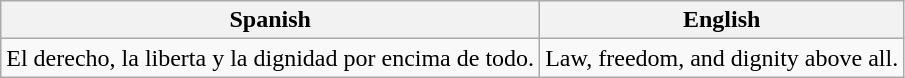<table class="wikitable">
<tr>
<th>Spanish</th>
<th>English</th>
</tr>
<tr>
<td>El derecho, la liberta y la dignidad por encima de todo.</td>
<td>Law, freedom, and dignity above all.</td>
</tr>
</table>
